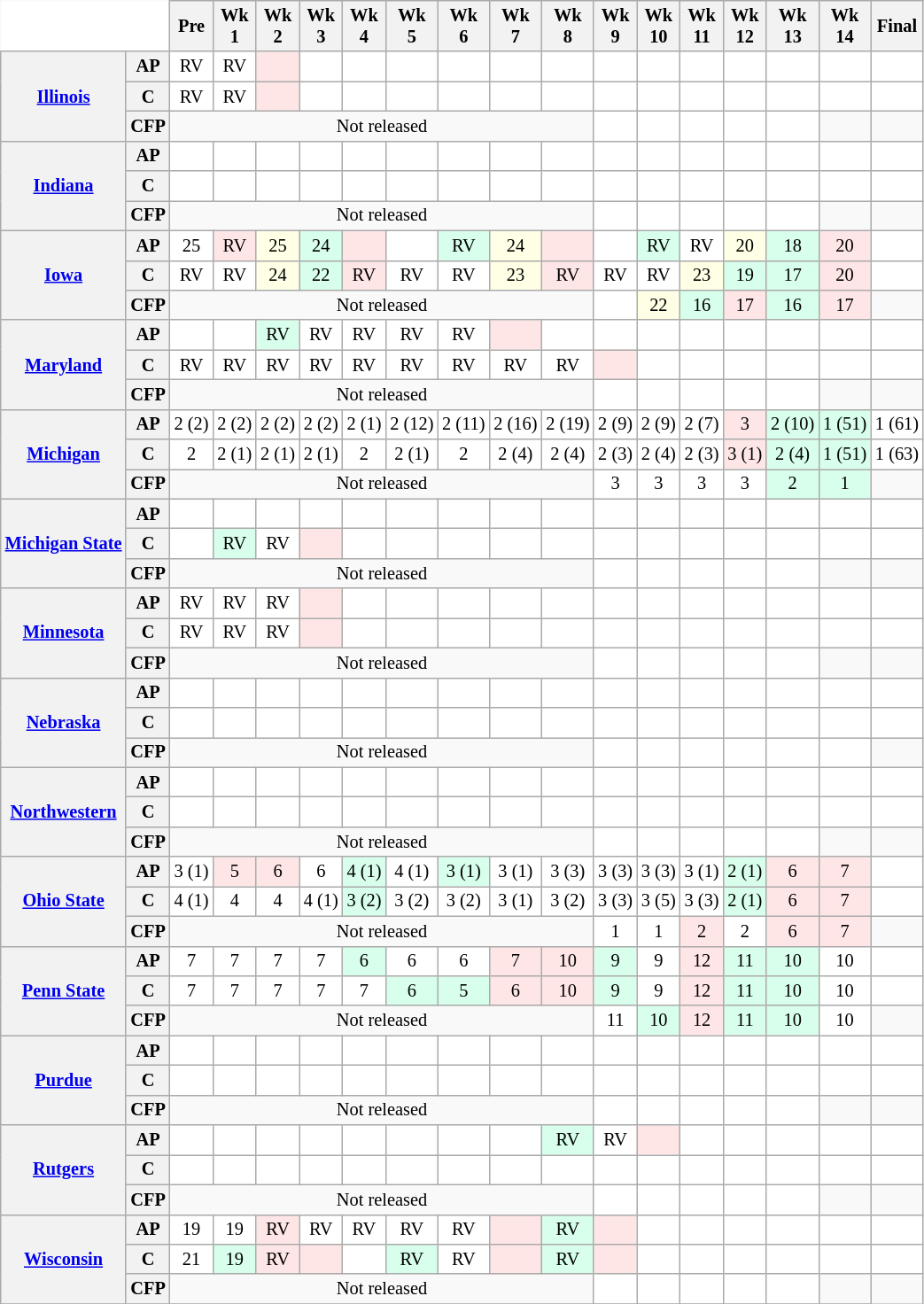<table class="wikitable" style="white-space:nowrap;font-size:85%;">
<tr>
<th colspan=2 style="background:white; border-top-style:hidden; border-left-style:hidden;"> </th>
<th>Pre</th>
<th>Wk<br>1</th>
<th>Wk<br>2</th>
<th>Wk<br>3</th>
<th>Wk<br>4</th>
<th>Wk<br>5</th>
<th>Wk<br>6</th>
<th>Wk<br>7</th>
<th>Wk<br>8</th>
<th>Wk<br>9</th>
<th>Wk<br>10</th>
<th>Wk<br>11</th>
<th>Wk<br>12</th>
<th>Wk<br>13</th>
<th>Wk<br>14</th>
<th>Final</th>
</tr>
<tr style="text-align:center;">
<th rowspan="3" align="center"><a href='#'>Illinois</a></th>
<th>AP</th>
<td style="background:#FFF;">RV</td>
<td style="background:#FFF;">RV</td>
<td style="background:#ffe6e6;"></td>
<td style="background:#FFF;"></td>
<td style="background:#FFF;"></td>
<td style="background:#FFF;"></td>
<td style="background:#FFF;"></td>
<td style="background:#FFF;"></td>
<td style="background:#FFF;"></td>
<td style="background:#FFF;"></td>
<td style="background:#FFF;"></td>
<td style="background:#FFF;"></td>
<td style="background:#FFF;"></td>
<td style="background:#FFF;"></td>
<td style="background:#FFF;"></td>
<td style="background:#FFF;"></td>
</tr>
<tr style="text-align:center;">
<th>C</th>
<td style="background:#FFF;">RV</td>
<td style="background:#FFF;">RV</td>
<td style="background:#ffe6e6;"></td>
<td style="background:#FFF;"></td>
<td style="background:#FFF;"></td>
<td style="background:#FFF;"></td>
<td style="background:#FFF;"></td>
<td style="background:#FFF;"></td>
<td style="background:#FFF;"></td>
<td style="background:#FFF;"></td>
<td style="background:#FFF;"></td>
<td style="background:#FFF;"></td>
<td style="background:#FFF;"></td>
<td style="background:#FFF;"></td>
<td style="background:#FFF;"></td>
<td style="background:#FFF;"></td>
</tr>
<tr style="text-align:center;">
<th>CFP</th>
<td colspan="9" style="text-align:center;">Not released</td>
<td style="background:#FFF;"></td>
<td style="background:#FFF;"></td>
<td style="background:#FFF;"></td>
<td style="background:#FFF;"></td>
<td style="background:#FFF;"></td>
<td style="text-align:center;"></td>
</tr>
<tr style="text-align:center;">
<th rowspan="3" align="center"><a href='#'>Indiana</a></th>
<th>AP</th>
<td style="background:#FFF;"></td>
<td style="background:#FFF;"></td>
<td style="background:#FFF;"></td>
<td style="background:#FFF;"></td>
<td style="background:#FFF;"></td>
<td style="background:#FFF;"></td>
<td style="background:#FFF;"></td>
<td style="background:#FFF;"></td>
<td style="background:#FFF;"></td>
<td style="background:#FFF;"></td>
<td style="background:#FFF;"></td>
<td style="background:#FFF;"></td>
<td style="background:#FFF;"></td>
<td style="background:#FFF;"></td>
<td style="background:#FFF;"></td>
<td style="background:#FFF;"></td>
</tr>
<tr style="text-align:center;">
<th>C</th>
<td style="background:#FFF;"></td>
<td style="background:#FFF;"></td>
<td style="background:#FFF;"></td>
<td style="background:#FFF;"></td>
<td style="background:#FFF;"></td>
<td style="background:#FFF;"></td>
<td style="background:#FFF;"></td>
<td style="background:#FFF;"></td>
<td style="background:#FFF;"></td>
<td style="background:#FFF;"></td>
<td style="background:#FFF;"></td>
<td style="background:#FFF;"></td>
<td style="background:#FFF;"></td>
<td style="background:#FFF;"></td>
<td style="background:#FFF;"></td>
<td style="background:#FFF;"></td>
</tr>
<tr style="text-align:center;">
<th>CFP</th>
<td colspan="9" style="text-align:center;">Not released</td>
<td style="background:#FFF;"></td>
<td style="background:#FFF;"></td>
<td style="background:#FFF;"></td>
<td style="background:#FFF;"></td>
<td style="background:#FFF;"></td>
<td style="text-align:center;"></td>
</tr>
<tr style="text-align:center;">
<th rowspan="3" align="center"><a href='#'>Iowa</a></th>
<th>AP</th>
<td style="background:#FFF;">25</td>
<td style="background:#ffe6e6;">RV</td>
<td style="background:#ffffe6;">25</td>
<td style="background:#d8ffeb;">24</td>
<td style="background:#ffe6e6;"></td>
<td style="background:#FFF;"></td>
<td style="background:#D8FFEB;">RV</td>
<td style="background:#ffffe6;">24</td>
<td style="background:#ffe6e6;"></td>
<td style="background:#FFF;"></td>
<td style="background:#D8FFEB;">RV</td>
<td style="background:#FFF;">RV</td>
<td style="background:#ffffe6;">20</td>
<td style="background:#D8FFEB;">18</td>
<td style="background:#ffe6e6;">20</td>
<td style="background:#FFF;"></td>
</tr>
<tr style="text-align:center;">
<th>C</th>
<td style="background:#FFF;">RV</td>
<td style="background:#FFF;">RV</td>
<td style="background:#ffffe6;">24</td>
<td style="background:#d8ffeb;">22</td>
<td style="background:#ffe6e6;">RV</td>
<td style="background:#FFF;">RV</td>
<td style="background:#FFF;">RV</td>
<td style="background:#ffffe6;">23</td>
<td style="background:#ffe6e6;">RV</td>
<td style="background:#FFF;">RV</td>
<td style="background:#FFF;">RV</td>
<td style="background:#ffffe6;">23</td>
<td style="background:#D8FFEB;">19</td>
<td style="background:#D8FFEB;">17</td>
<td style="background:#ffe6e6;">20</td>
<td style="background:#FFF;"></td>
</tr>
<tr style="text-align:center;">
<th>CFP</th>
<td colspan="9" style="text-align:center;">Not released</td>
<td style="background:#FFF;"></td>
<td style="background:#ffffe6;">22</td>
<td style="background:#D8FFEB;">16</td>
<td style="background:#ffe6e6;">17</td>
<td style="background:#D8FFEB;">16</td>
<td style="background:#ffe6e6;">17</td>
</tr>
<tr style="text-align:center;">
<th rowspan="3" align="center"><a href='#'>Maryland</a></th>
<th>AP</th>
<td style="background:#FFF;"></td>
<td style="background:#FFF;"></td>
<td style="background:#d8ffeb;">RV</td>
<td style="background:#FFF;">RV</td>
<td style="background:#FFF;">RV</td>
<td style="background:#FFF;">RV</td>
<td style="background:#FFF;">RV</td>
<td style="background:#ffe6e6;"></td>
<td style="background:#FFF;"></td>
<td style="background:#FFF;"></td>
<td style="background:#FFF;"></td>
<td style="background:#FFF;"></td>
<td style="background:#FFF;"></td>
<td style="background:#FFF;"></td>
<td style="background:#FFF;"></td>
<td style="background:#FFF;"></td>
</tr>
<tr style="text-align:center;">
<th>C</th>
<td style="background:#FFF;">RV</td>
<td style="background:#FFF;">RV</td>
<td style="background:#FFF;">RV</td>
<td style="background:#FFF;">RV</td>
<td style="background:#FFF;">RV</td>
<td style="background:#FFF;">RV</td>
<td style="background:#FFF;">RV</td>
<td style="background:#FFF;">RV</td>
<td style="background:#FFF;">RV</td>
<td style="background:#ffe6e6;"></td>
<td style="background:#FFF;"></td>
<td style="background:#FFF;"></td>
<td style="background:#FFF;"></td>
<td style="background:#FFF;"></td>
<td style="background:#FFF;"></td>
<td style="background:#FFF;"></td>
</tr>
<tr style="text-align:center;">
<th>CFP</th>
<td colspan="9" style="text-align:center;">Not released</td>
<td style="background:#FFF;"></td>
<td style="background:#FFF;"></td>
<td style="background:#FFF;"></td>
<td style="background:#FFF;"></td>
<td style="background:#FFF;"></td>
<td style="text-align:center;"></td>
</tr>
<tr style="text-align:center;">
<th rowspan="3" align="center"><a href='#'>Michigan</a></th>
<th>AP</th>
<td style="background:#FFF;">2 (2)</td>
<td style="background:#FFF;">2 (2)</td>
<td style="background:#FFF;">2 (2)</td>
<td style="background:#FFF;">2 (2)</td>
<td style="background:#FFF;">2 (1)</td>
<td style="background:#FFF;">2 (12)</td>
<td style="background:#FFF;">2 (11)</td>
<td style="background:#FFF;">2 (16)</td>
<td style="background:#FFF;">2 (19)</td>
<td style="background:#FFF;">2 (9)</td>
<td style="background:#FFF;">2 (9)</td>
<td style="background:#FFF;">2 (7)</td>
<td style="background:#ffe6e6;">3</td>
<td style="background:#D8FFEB;">2 (10)</td>
<td style="background:#D8FFEB;">1 (51)</td>
<td style="background:#FFF;">1 (61)</td>
</tr>
<tr style="text-align:center;">
<th>C</th>
<td style="background:#FFF;">2</td>
<td style="background:#FFF;">2 (1)</td>
<td style="background:#FFF;">2 (1)</td>
<td style="background:#FFF;">2 (1)</td>
<td style="background:#FFF;">2</td>
<td style="background:#FFF;">2 (1)</td>
<td style="background:#FFF;">2</td>
<td style="background:#FFF;">2 (4)</td>
<td style="background:#FFF;">2 (4)</td>
<td style="background:#FFF;">2 (3)</td>
<td style="background:#FFF;">2 (4)</td>
<td style="background:#FFF;">2 (3)</td>
<td style="background:#ffe6e6;">3 (1)</td>
<td style="background:#D8FFEB;">2 (4)</td>
<td style="background:#D8FFEB;">1 (51)</td>
<td style="background:#FFF;">1 (63)</td>
</tr>
<tr style="text-align:center;">
<th>CFP</th>
<td colspan="9" style="text-align:center;">Not released</td>
<td style="background:#FFF;">3</td>
<td style="background:#FFF;">3</td>
<td style="background:#FFF;">3</td>
<td style="background:#FFF;">3</td>
<td style="background:#D8FFEB;">2</td>
<td style="background:#D8FFEB;">1</td>
</tr>
<tr style="text-align:center;">
<th rowspan="3" align="center"><a href='#'>Michigan State</a></th>
<th>AP</th>
<td style="background:#FFF;"></td>
<td style="background:#FFF;"></td>
<td style="background:#FFF;"></td>
<td style="background:#FFF;"></td>
<td style="background:#FFF;"></td>
<td style="background:#FFF;"></td>
<td style="background:#FFF;"></td>
<td style="background:#FFF;"></td>
<td style="background:#FFF;"></td>
<td style="background:#FFF;"></td>
<td style="background:#FFF;"></td>
<td style="background:#FFF;"></td>
<td style="background:#FFF;"></td>
<td style="background:#FFF;"></td>
<td style="background:#FFF;"></td>
<td style="background:#FFF;"></td>
</tr>
<tr style="text-align:center;">
<th>C</th>
<td style="background:#FFF;"></td>
<td style="background:#D8FFEB;">RV</td>
<td style="background:#FFF;">RV</td>
<td style="background:#ffe6e6;"></td>
<td style="background:#FFF;"></td>
<td style="background:#FFF;"></td>
<td style="background:#FFF;"></td>
<td style="background:#FFF;"></td>
<td style="background:#FFF;"></td>
<td style="background:#FFF;"></td>
<td style="background:#FFF;"></td>
<td style="background:#FFF;"></td>
<td style="background:#FFF;"></td>
<td style="background:#FFF;"></td>
<td style="background:#FFF;"></td>
<td style="background:#FFF;"></td>
</tr>
<tr style="text-align:center;">
<th>CFP</th>
<td colspan="9" style="text-align:center;">Not released</td>
<td style="background:#FFF;"></td>
<td style="background:#FFF;"></td>
<td style="background:#FFF;"></td>
<td style="background:#FFF;"></td>
<td style="background:#FFF;"></td>
<td style="text-align:center;"></td>
</tr>
<tr style="text-align:center;">
<th rowspan="3" align="center"><a href='#'>Minnesota</a></th>
<th>AP</th>
<td style="background:#FFF;">RV</td>
<td style="background:#FFF;">RV</td>
<td style="background:#FFF;">RV</td>
<td style="background:#ffe6e6;"></td>
<td style="background:#FFF;"></td>
<td style="background:#FFF;"></td>
<td style="background:#FFF;"></td>
<td style="background:#FFF;"></td>
<td style="background:#FFF;"></td>
<td style="background:#FFF;"></td>
<td style="background:#FFF;"></td>
<td style="background:#FFF;"></td>
<td style="background:#FFF;"></td>
<td style="background:#FFF;"></td>
<td style="background:#FFF;"></td>
<td style="background:#FFF;"></td>
</tr>
<tr style="text-align:center;">
<th>C</th>
<td style="background:#FFF;">RV</td>
<td style="background:#FFF;">RV</td>
<td style="background:#FFF;">RV</td>
<td style="background:#ffe6e6;"></td>
<td style="background:#FFF;"></td>
<td style="background:#FFF;"></td>
<td style="background:#FFF;"></td>
<td style="background:#FFF;"></td>
<td style="background:#FFF;"></td>
<td style="background:#FFF;"></td>
<td style="background:#FFF;"></td>
<td style="background:#FFF;"></td>
<td style="background:#FFF;"></td>
<td style="background:#FFF;"></td>
<td style="background:#FFF;"></td>
<td style="background:#FFF;"></td>
</tr>
<tr style="text-align:center;">
<th>CFP</th>
<td colspan="9" style="text-align:center;">Not released</td>
<td style="background:#FFF;"></td>
<td style="background:#FFF;"></td>
<td style="background:#FFF;"></td>
<td style="background:#FFF;"></td>
<td style="background:#FFF;"></td>
<td style="text-align:center;"></td>
</tr>
<tr style="text-align:center;">
<th rowspan="3" align="center"><a href='#'>Nebraska</a></th>
<th>AP</th>
<td style="background:#FFF;"></td>
<td style="background:#FFF;"></td>
<td style="background:#FFF;"></td>
<td style="background:#FFF;"></td>
<td style="background:#FFF;"></td>
<td style="background:#FFF;"></td>
<td style="background:#FFF;"></td>
<td style="background:#FFF;"></td>
<td style="background:#FFF;"></td>
<td style="background:#FFF;"></td>
<td style="background:#FFF;"></td>
<td style="background:#FFF;"></td>
<td style="background:#FFF;"></td>
<td style="background:#FFF;"></td>
<td style="background:#FFF;"></td>
<td style="background:#FFF;"></td>
</tr>
<tr style="text-align:center;">
<th>C</th>
<td style="background:#FFF;"></td>
<td style="background:#FFF;"></td>
<td style="background:#FFF;"></td>
<td style="background:#FFF;"></td>
<td style="background:#FFF;"></td>
<td style="background:#FFF;"></td>
<td style="background:#FFF;"></td>
<td style="background:#FFF;"></td>
<td style="background:#FFF;"></td>
<td style="background:#FFF;"></td>
<td style="background:#FFF;"></td>
<td style="background:#FFF;"></td>
<td style="background:#FFF;"></td>
<td style="background:#FFF;"></td>
<td style="background:#FFF;"></td>
<td style="background:#FFF;"></td>
</tr>
<tr style="text-align:center;">
<th>CFP</th>
<td colspan="9" style="text-align:center;">Not released</td>
<td style="background:#FFF;"></td>
<td style="background:#FFF;"></td>
<td style="background:#FFF;"></td>
<td style="background:#FFF;"></td>
<td style="background:#FFF;"></td>
<td style="background:#FFF;"></td>
</tr>
<tr style="text-align:center;">
<th rowspan="3" align="center"><a href='#'>Northwestern</a></th>
<th>AP</th>
<td style="background:#FFF;"></td>
<td style="background:#FFF;"></td>
<td style="background:#FFF;"></td>
<td style="background:#FFF;"></td>
<td style="background:#FFF;"></td>
<td style="background:#FFF;"></td>
<td style="background:#FFF;"></td>
<td style="background:#FFF;"></td>
<td style="background:#FFF;"></td>
<td style="background:#FFF;"></td>
<td style="background:#FFF;"></td>
<td style="background:#FFF;"></td>
<td style="background:#FFF;"></td>
<td style="background:#FFF;"></td>
<td style="background:#FFF;"></td>
<td style="background:#FFF;"></td>
</tr>
<tr style="text-align:center;">
<th>C</th>
<td style="background:#FFF;"></td>
<td style="background:#FFF;"></td>
<td style="background:#FFF;"></td>
<td style="background:#FFF;"></td>
<td style="background:#FFF;"></td>
<td style="background:#FFF;"></td>
<td style="background:#FFF;"></td>
<td style="background:#FFF;"></td>
<td style="background:#FFF;"></td>
<td style="background:#FFF;"></td>
<td style="background:#FFF;"></td>
<td style="background:#FFF;"></td>
<td style="background:#FFF;"></td>
<td style="background:#FFF;"></td>
<td style="background:#FFF;"></td>
<td style="background:#FFF;"></td>
</tr>
<tr style="text-align:center;">
<th>CFP</th>
<td colspan="9" style="text-align:center;">Not released</td>
<td style="background:#FFF;"></td>
<td style="background:#FFF;"></td>
<td style="background:#FFF;"></td>
<td style="background:#FFF;"></td>
<td style="background:#FFF;"></td>
<td style="text-align:center;"></td>
</tr>
<tr style="text-align:center;">
<th rowspan="3" align="center"><a href='#'>Ohio State</a></th>
<th>AP</th>
<td style="background:#FFF;">3 (1)</td>
<td style="background:#ffe6e6;">5</td>
<td style="background:#ffe6e6;">6</td>
<td style="background:#FFF;">6</td>
<td style="background:#d8ffeb;">4 (1)</td>
<td style="background:#FFF;">4 (1)</td>
<td style="background:#D8FFEB;">3 (1)</td>
<td style="background:#FFF;">3 (1)</td>
<td style="background:#FFF;">3 (3)</td>
<td style="background:#FFF;">3 (3)</td>
<td style="background:#FFF;">3 (3)</td>
<td style="background:#FFF;">3 (1)</td>
<td style="background:#D8FFEB;">2 (1)</td>
<td style="background:#ffe6e6;">6</td>
<td style="background:#ffe6e6;">7</td>
<td style="background:#FFF;"></td>
</tr>
<tr style="text-align:center;">
<th>C</th>
<td style="background:#FFF;">4 (1)</td>
<td style="background:#FFF;">4</td>
<td style="background:#FFF;">4</td>
<td style="background:#FFF;">4 (1)</td>
<td style="background:#d8ffeb;">3 (2)</td>
<td style="background:#FFF;">3 (2)</td>
<td style="background:#FFF;">3 (2)</td>
<td style="background:#FFF;">3 (1)</td>
<td style="background:#FFF;">3 (2)</td>
<td style="background:#FFF;">3 (3)</td>
<td style="background:#FFF;">3 (5)</td>
<td style="background:#FFF;">3 (3)</td>
<td style="background:#d8ffeb;">2 (1)</td>
<td style="background:#ffe6e6;">6</td>
<td style="background:#ffe6e6;">7</td>
<td style="background:#FFF;"></td>
</tr>
<tr style="text-align:center;">
<th>CFP</th>
<td colspan="9" style="text-align:center;">Not released</td>
<td style="background:#FFF;">1</td>
<td style="background:#FFF;">1</td>
<td style="background:#ffe6e6;">2</td>
<td style="background:#FFF;">2</td>
<td style="background:#ffe6e6;">6</td>
<td style="background:#ffe6e6;">7</td>
</tr>
<tr style="text-align:center;">
<th rowspan="3" align="center"><a href='#'>Penn State</a></th>
<th>AP</th>
<td style="background:#FFF;">7</td>
<td style="background:#FFF;">7</td>
<td style="background:#FFF;">7</td>
<td style="background:#FFF;">7</td>
<td style="background:#d8ffeb;">6</td>
<td style="background:#FFF;">6</td>
<td style="background:#FFF;">6</td>
<td style="background:#ffe6e6;">7</td>
<td style="background:#ffe6e6;">10</td>
<td style="background:#d8ffeb;">9</td>
<td style="background:#FFF;">9</td>
<td style="background:#ffe6e6;">12</td>
<td style="background:#d8ffeb;">11</td>
<td style="background:#d8ffeb;">10</td>
<td style="background:#FFF;">10</td>
<td style="background:#FFF;"></td>
</tr>
<tr style="text-align:center;">
<th>C</th>
<td style="background:#FFF;">7</td>
<td style="background:#FFF;">7</td>
<td style="background:#FFF;">7</td>
<td style="background:#FFF;">7</td>
<td style="background:#FFF;">7</td>
<td style="background:#d8ffeb;">6</td>
<td style="background:#d8ffeb;">5</td>
<td style="background:#ffe6e6;">6</td>
<td style="background:#ffe6e6;">10</td>
<td style="background:#d8ffeb;">9</td>
<td style="background:#FFF;">9</td>
<td style="background:#ffe6e6;">12</td>
<td style="background:#d8ffeb;">11</td>
<td style="background:#d8ffeb;">10</td>
<td style="background:#FFF;">10</td>
<td style="background:#FFF;"></td>
</tr>
<tr style="text-align:center;">
<th>CFP</th>
<td colspan="9" style="text-align:center;">Not released</td>
<td style="background:#FFF;">11</td>
<td style="background:#D8FFEB;">10</td>
<td style="background:#ffe6e6;">12</td>
<td style="background:#d8ffeb;">11</td>
<td style="background:#d8ffeb;">10</td>
<td style="background:#FFF;">10</td>
</tr>
<tr style="text-align:center;">
<th rowspan="3" align="center"><a href='#'>Purdue</a></th>
<th>AP</th>
<td style="background:#FFF;"></td>
<td style="background:#FFF;"></td>
<td style="background:#FFF;"></td>
<td style="background:#FFF;"></td>
<td style="background:#FFF;"></td>
<td style="background:#FFF;"></td>
<td style="background:#FFF;"></td>
<td style="background:#FFF;"></td>
<td style="background:#FFF;"></td>
<td style="background:#FFF;"></td>
<td style="background:#FFF;"></td>
<td style="background:#FFF;"></td>
<td style="background:#FFF;"></td>
<td style="background:#FFF;"></td>
<td style="background:#FFF;"></td>
<td style="background:#FFF;"></td>
</tr>
<tr style="text-align:center;">
<th>C</th>
<td style="background:#FFF;"></td>
<td style="background:#FFF;"></td>
<td style="background:#FFF;"></td>
<td style="background:#FFF;"></td>
<td style="background:#FFF;"></td>
<td style="background:#FFF;"></td>
<td style="background:#FFF;"></td>
<td style="background:#FFF;"></td>
<td style="background:#FFF;"></td>
<td style="background:#FFF;"></td>
<td style="background:#FFF;"></td>
<td style="background:#FFF;"></td>
<td style="background:#FFF;"></td>
<td style="background:#FFF;"></td>
<td style="background:#FFF;"></td>
<td style="background:#FFF;"></td>
</tr>
<tr style="text-align:center;">
<th>CFP</th>
<td colspan="9" style="text-align:center;">Not released</td>
<td style="background:#FFF;"></td>
<td style="background:#FFF;"></td>
<td style="background:#FFF;"></td>
<td style="background:#FFF;"></td>
<td style="background:#FFF;"></td>
<td style="text-align:center;"></td>
</tr>
<tr style="text-align:center;">
<th rowspan="3" align="center"><a href='#'>Rutgers</a></th>
<th>AP</th>
<td style="background:#FFF;"></td>
<td style="background:#FFF;"></td>
<td style="background:#FFF;"></td>
<td style="background:#FFF;"></td>
<td style="background:#FFF;"></td>
<td style="background:#FFF;"></td>
<td style="background:#FFF;"></td>
<td style="background:#FFF;"></td>
<td style="background:#d8ffeb;">RV</td>
<td style="background:#FFF;">RV</td>
<td style="background:#ffe6e6;"></td>
<td style="background:#FFF;"></td>
<td style="background:#FFF;"></td>
<td style="background:#FFF;"></td>
<td style="background:#FFF;"></td>
<td style="background:#FFF;"></td>
</tr>
<tr style="text-align:center;">
<th>C</th>
<td style="background:#FFF;"></td>
<td style="background:#FFF;"></td>
<td style="background:#FFF;"></td>
<td style="background:#FFF;"></td>
<td style="background:#FFF;"></td>
<td style="background:#FFF;"></td>
<td style="background:#FFF;"></td>
<td style="background:#FFF;"></td>
<td style="background:#FFF;"></td>
<td style="background:#FFF;"></td>
<td style="background:#FFF;"></td>
<td style="background:#FFF;"></td>
<td style="background:#FFF;"></td>
<td style="background:#FFF;"></td>
<td style="background:#FFF;"></td>
<td style="background:#FFF;"></td>
</tr>
<tr style="text-align:center;">
<th>CFP</th>
<td colspan="9" style="text-align:center;">Not released</td>
<td style="background:#FFF;"></td>
<td style="background:#FFF;"></td>
<td style="background:#FFF;"></td>
<td style="background:#FFF;"></td>
<td style="background:#FFF;"></td>
<td style="text-align:center;"></td>
</tr>
<tr style="text-align:center;">
<th rowspan="3" align="center"><a href='#'>Wisconsin</a></th>
<th>AP</th>
<td style="background:#FFF;">19</td>
<td style="background:#FFF;">19</td>
<td style="background:#ffe6e6;">RV</td>
<td style="background:#FFF;">RV</td>
<td style="background:#FFF;">RV</td>
<td style="background:#FFF;">RV</td>
<td style="background:#FFF;">RV</td>
<td style="background:#ffe6e6;"></td>
<td style="background:#d8ffeb;">RV</td>
<td style="background:#ffe6e6;"></td>
<td style="background:#FFF;"></td>
<td style="background:#FFF;"></td>
<td style="background:#FFF;"></td>
<td style="background:#FFF;"></td>
<td style="background:#FFF;"></td>
<td style="background:#FFF;"></td>
</tr>
<tr style="text-align:center;">
<th>C</th>
<td style="background:#FFF;">21</td>
<td style="background:#D8FFEB;">19</td>
<td style="background:#ffe6e6;">RV</td>
<td style="background:#ffe6e6;"></td>
<td style="background:#FFF;"></td>
<td style="background:#d8ffeb;">RV</td>
<td style="background:#FFF;">RV</td>
<td style="background:#ffe6e6;"></td>
<td style="background:#d8ffeb;">RV</td>
<td style="background:#ffe6e6;"></td>
<td style="background:#FFF;"></td>
<td style="background:#FFF;"></td>
<td style="background:#FFF;"></td>
<td style="background:#FFF;"></td>
<td style="background:#FFF;"></td>
<td style="background:#FFF;"></td>
</tr>
<tr style="text-align:center;">
<th>CFP</th>
<td colspan="9" style="text-align:center;">Not released</td>
<td style="background:#FFF;"></td>
<td style="background:#FFF;"></td>
<td style="background:#FFF;"></td>
<td style="background:#FFF;"></td>
<td style="background:#FFF;"></td>
<td style="text-align:center;"></td>
</tr>
<tr style="text-align:center;">
</tr>
</table>
